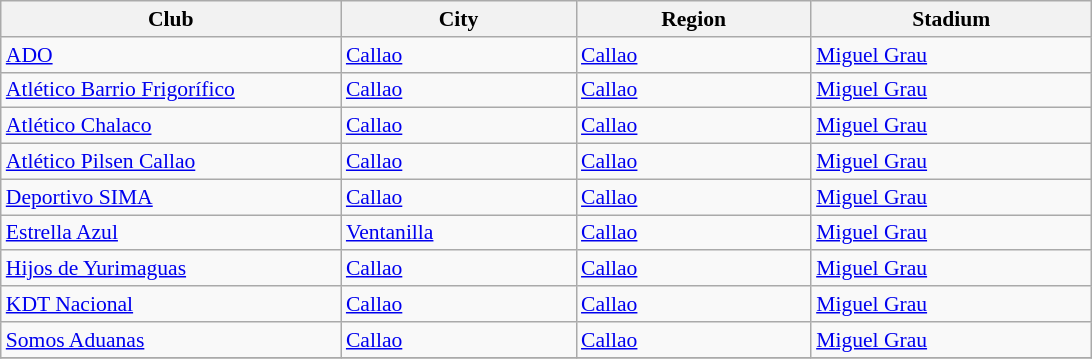<table class="wikitable sortable" style="font-size:90%">
<tr>
<th width=220px>Club</th>
<th width=150px>City</th>
<th width=150px>Region</th>
<th width=180px>Stadium</th>
</tr>
<tr>
<td><a href='#'>ADO</a></td>
<td><a href='#'>Callao</a></td>
<td><a href='#'>Callao</a></td>
<td><a href='#'>Miguel Grau</a></td>
</tr>
<tr>
<td><a href='#'>Atlético Barrio Frigorífico</a></td>
<td><a href='#'>Callao</a></td>
<td><a href='#'>Callao</a></td>
<td><a href='#'>Miguel Grau</a></td>
</tr>
<tr>
<td><a href='#'>Atlético Chalaco</a></td>
<td><a href='#'>Callao</a></td>
<td><a href='#'>Callao</a></td>
<td><a href='#'>Miguel Grau</a></td>
</tr>
<tr>
<td><a href='#'>Atlético Pilsen Callao</a></td>
<td><a href='#'>Callao</a></td>
<td><a href='#'>Callao</a></td>
<td><a href='#'>Miguel Grau</a></td>
</tr>
<tr>
<td><a href='#'>Deportivo SIMA</a></td>
<td><a href='#'>Callao</a></td>
<td><a href='#'>Callao</a></td>
<td><a href='#'>Miguel Grau</a></td>
</tr>
<tr>
<td><a href='#'>Estrella Azul</a></td>
<td><a href='#'>Ventanilla</a></td>
<td><a href='#'>Callao</a></td>
<td><a href='#'>Miguel Grau</a></td>
</tr>
<tr>
<td><a href='#'>Hijos de Yurimaguas</a></td>
<td><a href='#'>Callao</a></td>
<td><a href='#'>Callao</a></td>
<td><a href='#'>Miguel Grau</a></td>
</tr>
<tr>
<td><a href='#'>KDT Nacional</a></td>
<td><a href='#'>Callao</a></td>
<td><a href='#'>Callao</a></td>
<td><a href='#'>Miguel Grau</a></td>
</tr>
<tr>
<td><a href='#'> Somos Aduanas</a></td>
<td><a href='#'>Callao</a></td>
<td><a href='#'>Callao</a></td>
<td><a href='#'>Miguel Grau</a></td>
</tr>
<tr>
</tr>
</table>
